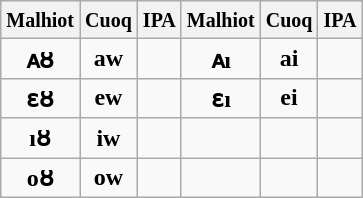<table class="wikitable" style=text-align:center>
<tr>
<th><small>Malhiot</small></th>
<th><small>Cuoq</small></th>
<th><small>IPA</small></th>
<th><small>Malhiot</small></th>
<th><small>Cuoq</small></th>
<th><small>IPA</small></th>
</tr>
<tr>
<td><strong>ᴀȣ</strong></td>
<td><strong>aw</strong></td>
<td></td>
<td><strong>ᴀı</strong></td>
<td><strong>ai</strong></td>
<td></td>
</tr>
<tr>
<td><strong>ɛȣ</strong></td>
<td><strong>ew</strong></td>
<td></td>
<td><strong>ɛı</strong></td>
<td><strong>ei</strong></td>
<td></td>
</tr>
<tr>
<td><strong>ıȣ</strong></td>
<td><strong>iw</strong></td>
<td></td>
<td></td>
<td></td>
<td></td>
</tr>
<tr>
<td><strong>oȣ</strong></td>
<td><strong>ow</strong></td>
<td></td>
<td></td>
<td></td>
<td></td>
</tr>
</table>
